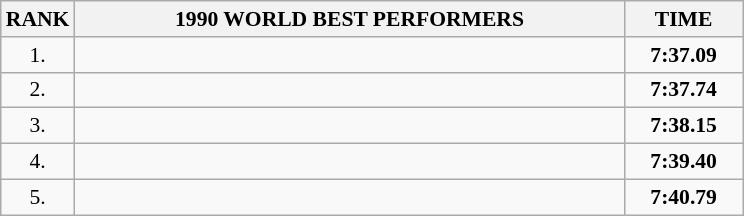<table class="wikitable" style="border-collapse: collapse; font-size: 90%;">
<tr>
<th>RANK</th>
<th align="center" style="width: 25em">1990 WORLD BEST PERFORMERS</th>
<th align="center" style="width: 5em">TIME</th>
</tr>
<tr>
<td align="center">1.</td>
<td></td>
<td align="center"><strong>7:37.09</strong></td>
</tr>
<tr>
<td align="center">2.</td>
<td></td>
<td align="center"><strong>7:37.74</strong></td>
</tr>
<tr>
<td align="center">3.</td>
<td></td>
<td align="center"><strong>7:38.15</strong></td>
</tr>
<tr>
<td align="center">4.</td>
<td></td>
<td align="center"><strong>7:39.40</strong></td>
</tr>
<tr>
<td align="center">5.</td>
<td></td>
<td align="center"><strong>7:40.79</strong></td>
</tr>
</table>
